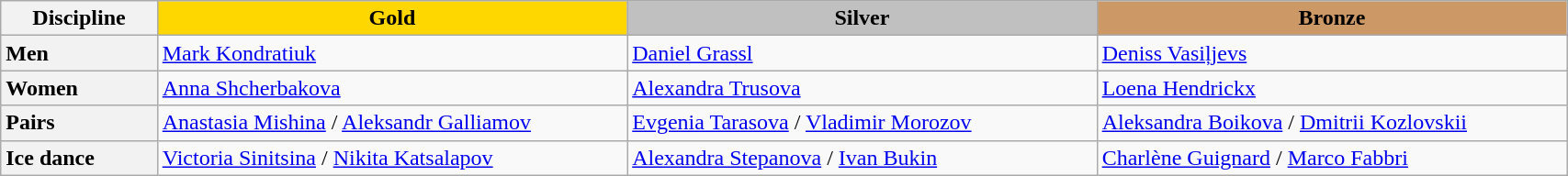<table class="wikitable unsortable" style="text-align:left; width:90%;">
<tr>
<th scope="col" style="text-align:center; width:10%">Discipline</th>
<td scope="col" style="text-align:center; width:30%; background:gold"><strong>Gold</strong></td>
<td scope="col" style="text-align:center; width:30%; background:silver"><strong>Silver</strong></td>
<td scope="col" style="text-align:center; width:30%; background:#c96"><strong>Bronze</strong></td>
</tr>
<tr>
<th scope="row" style="text-align:left">Men</th>
<td> <a href='#'>Mark Kondratiuk</a></td>
<td> <a href='#'>Daniel Grassl</a></td>
<td> <a href='#'>Deniss Vasiļjevs</a></td>
</tr>
<tr>
<th scope="row" style="text-align:left">Women</th>
<td> <a href='#'>Anna Shcherbakova</a></td>
<td> <a href='#'>Alexandra Trusova</a></td>
<td> <a href='#'>Loena Hendrickx</a></td>
</tr>
<tr>
<th scope="row" style="text-align:left">Pairs</th>
<td> <a href='#'>Anastasia Mishina</a> / <a href='#'>Aleksandr Galliamov</a></td>
<td> <a href='#'>Evgenia Tarasova</a> / <a href='#'>Vladimir Morozov</a></td>
<td> <a href='#'>Aleksandra Boikova</a> / <a href='#'>Dmitrii Kozlovskii</a></td>
</tr>
<tr>
<th scope="row" style="text-align:left">Ice dance</th>
<td> <a href='#'>Victoria Sinitsina</a> / <a href='#'>Nikita Katsalapov</a></td>
<td> <a href='#'>Alexandra Stepanova</a> / <a href='#'>Ivan Bukin</a></td>
<td> <a href='#'>Charlène Guignard</a> / <a href='#'>Marco Fabbri</a></td>
</tr>
</table>
